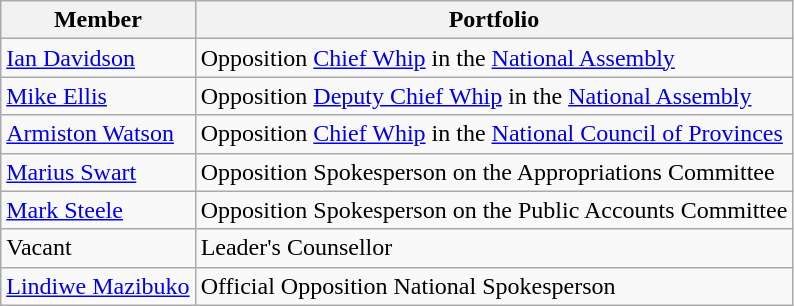<table class="wikitable">
<tr>
<th>Member</th>
<th>Portfolio</th>
</tr>
<tr>
<td><a href='#'>Ian Davidson</a></td>
<td>Opposition <a href='#'>Chief Whip</a> in the <a href='#'>National Assembly</a></td>
</tr>
<tr>
<td><a href='#'>Mike Ellis</a></td>
<td>Opposition <a href='#'>Deputy Chief Whip</a> in the <a href='#'>National Assembly</a></td>
</tr>
<tr>
<td><a href='#'>Armiston Watson</a></td>
<td>Opposition <a href='#'>Chief Whip</a> in the <a href='#'>National Council of Provinces</a></td>
</tr>
<tr>
<td><a href='#'>Marius Swart</a></td>
<td>Opposition Spokesperson on the Appropriations Committee</td>
</tr>
<tr>
<td><a href='#'>Mark Steele</a></td>
<td>Opposition Spokesperson on the Public Accounts Committee</td>
</tr>
<tr>
<td>Vacant</td>
<td>Leader's Counsellor</td>
</tr>
<tr>
<td><a href='#'>Lindiwe Mazibuko</a></td>
<td>Official Opposition National Spokesperson</td>
</tr>
</table>
